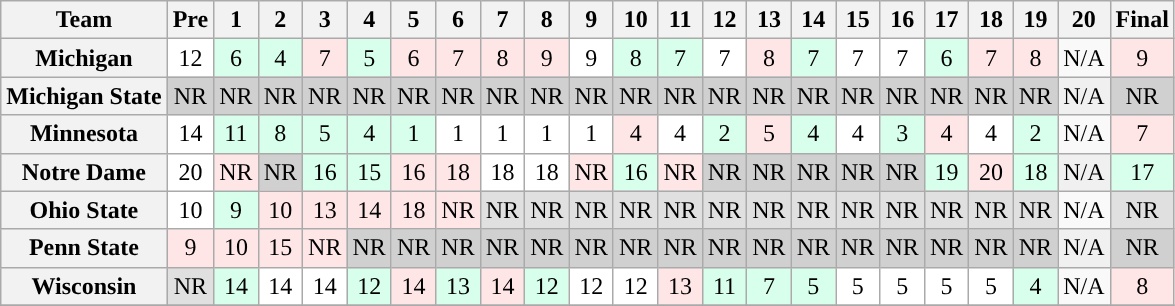<table class="wikitable sortable" style="text-align: center;">
<tr>
<th>Team</th>
<th>Pre</th>
<th>1</th>
<th>2</th>
<th>3</th>
<th>4</th>
<th>5</th>
<th>6</th>
<th>7</th>
<th>8</th>
<th>9</th>
<th>10</th>
<th>11</th>
<th>12</th>
<th>13</th>
<th>14</th>
<th>15</th>
<th>16</th>
<th>17</th>
<th>18</th>
<th>19</th>
<th>20</th>
<th>Final</th>
</tr>
<tr>
<th>Michigan</th>
<td bgcolor=FFFFFF>12</td>
<td bgcolor=D8FFEB>6</td>
<td bgcolor=D8FFEB>4</td>
<td bgcolor=FFE6E6>7</td>
<td bgcolor=D8FFEB>5</td>
<td bgcolor=FFE6E6>6</td>
<td bgcolor=FFE6E6>7</td>
<td bgcolor=FFE6E6>8</td>
<td bgcolor=FFE6E6>9</td>
<td bgcolor=FFFFFF>9</td>
<td bgcolor=D8FFEB>8</td>
<td bgcolor=D8FFEB>7</td>
<td bgcolor=FFFFFF>7</td>
<td bgcolor=FFE6E6>8</td>
<td bgcolor=D8FFEB>7</td>
<td bgcolor=FFFFFF>7</td>
<td bgcolor=FFFFFF>7</td>
<td bgcolor=D8FFEB>6</td>
<td bgcolor=FFE6E6>7</td>
<td bgcolor=FFE6E6>8</td>
<td>N/A</td>
<td bgcolor=FFE6E6>9</td>
</tr>
<tr bgcolor=f0f0f0>
<th>Michigan State</th>
<td bgcolor=d0d0d0>NR</td>
<td bgcolor=d0d0d0>NR</td>
<td bgcolor=d0d0d0>NR</td>
<td bgcolor=d0d0d0>NR</td>
<td bgcolor=d0d0d0>NR</td>
<td bgcolor=d0d0d0>NR</td>
<td bgcolor=d0d0d0>NR</td>
<td bgcolor=d0d0d0>NR</td>
<td bgcolor=d0d0d0>NR</td>
<td bgcolor=d0d0d0>NR</td>
<td bgcolor=d0d0d0>NR</td>
<td bgcolor=d0d0d0>NR</td>
<td bgcolor=d0d0d0>NR</td>
<td bgcolor=d0d0d0>NR</td>
<td bgcolor=d0d0d0>NR</td>
<td bgcolor=d0d0d0>NR</td>
<td bgcolor=d0d0d0>NR</td>
<td bgcolor=d0d0d0>NR</td>
<td bgcolor=d0d0d0>NR</td>
<td bgcolor=d0d0d0>NR</td>
<td>N/A</td>
<td bgcolor=d0d0d0>NR</td>
</tr>
<tr>
<th>Minnesota</th>
<td bgcolor=FFFFFF>14</td>
<td bgcolor=D8FFEB>11</td>
<td bgcolor=D8FFEB>8</td>
<td bgcolor=D8FFEB>5</td>
<td bgcolor=D8FFEB>4</td>
<td bgcolor=D8FFEB>1</td>
<td bgcolor=FFFFFF>1</td>
<td bgcolor=FFFFFF>1</td>
<td bgcolor=FFFFFF>1</td>
<td bgcolor=FFFFFF>1</td>
<td bgcolor=FFE6E6>4</td>
<td bgcolor=FFFFFF>4</td>
<td bgcolor=D8FFEB>2</td>
<td bgcolor=FFE6E6>5</td>
<td bgcolor=D8FFEB>4</td>
<td bgcolor=FFFFFF>4</td>
<td bgcolor=D8FFEB>3</td>
<td bgcolor=FFE6E6>4</td>
<td bgcolor=FFFFFF>4</td>
<td bgcolor=D8FFEB>2</td>
<td>N/A</td>
<td bgcolor=FFE6E6>7</td>
</tr>
<tr bgcolor=f0f0f0>
<th>Notre Dame</th>
<td bgcolor=FFFFFF>20</td>
<td bgcolor=FFE6E6>NR</td>
<td bgcolor=d0d0d0>NR</td>
<td bgcolor=D8FFEB>16</td>
<td bgcolor=D8FFEB>15</td>
<td bgcolor=FFE6E6>16</td>
<td bgcolor=FFE6E6>18</td>
<td bgcolor=FFFFFF>18</td>
<td bgcolor=FFFFFF>18</td>
<td bgcolor=FFE6E6>NR</td>
<td bgcolor=D8FFEB>16</td>
<td bgcolor=FFE6E6>NR</td>
<td bgcolor=d0d0d0>NR</td>
<td bgcolor=d0d0d0>NR</td>
<td bgcolor=d0d0d0>NR</td>
<td bgcolor=d0d0d0>NR</td>
<td bgcolor=d0d0d0>NR</td>
<td bgcolor=D8FFEB>19</td>
<td bgcolor=FFE6E6>20</td>
<td bgcolor=D8FFEB>18</td>
<td>N/A</td>
<td bgcolor=D8FFEB>17</td>
</tr>
<tr>
<th>Ohio State</th>
<td bgcolor=FFFFFF>10</td>
<td bgcolor=D8FFEB>9</td>
<td bgcolor=FFE6E6>10</td>
<td bgcolor=FFE6E6>13</td>
<td bgcolor=FFE6E6>14</td>
<td bgcolor=FFE6E6>18</td>
<td bgcolor=FFE6E6>NR</td>
<td bgcolor=e0e0e0>NR</td>
<td bgcolor=e0e0e0>NR</td>
<td bgcolor=e0e0e0>NR</td>
<td bgcolor=e0e0e0>NR</td>
<td bgcolor=e0e0e0>NR</td>
<td bgcolor=e0e0e0>NR</td>
<td bgcolor=e0e0e0>NR</td>
<td bgcolor=e0e0e0>NR</td>
<td bgcolor=e0e0e0>NR</td>
<td bgcolor=e0e0e0>NR</td>
<td bgcolor=e0e0e0>NR</td>
<td bgcolor=e0e0e0>NR</td>
<td bgcolor=e0e0e0>NR</td>
<td>N/A</td>
<td bgcolor=e0e0e0>NR</td>
</tr>
<tr bgcolor=f0f0f0>
<th>Penn State</th>
<td bgcolor=FFE6E6>9</td>
<td bgcolor=FFE6E6>10</td>
<td bgcolor=FFE6E6>15</td>
<td bgcolor=FFE6E6>NR</td>
<td bgcolor=d0d0d0>NR</td>
<td bgcolor=d0d0d0>NR</td>
<td bgcolor=d0d0d0>NR</td>
<td bgcolor=d0d0d0>NR</td>
<td bgcolor=d0d0d0>NR</td>
<td bgcolor=d0d0d0>NR</td>
<td bgcolor=d0d0d0>NR</td>
<td bgcolor=d0d0d0>NR</td>
<td bgcolor=d0d0d0>NR</td>
<td bgcolor=d0d0d0>NR</td>
<td bgcolor=d0d0d0>NR</td>
<td bgcolor=d0d0d0>NR</td>
<td bgcolor=d0d0d0>NR</td>
<td bgcolor=d0d0d0>NR</td>
<td bgcolor=d0d0d0>NR</td>
<td bgcolor=d0d0d0>NR</td>
<td>N/A</td>
<td bgcolor=d0d0d0>NR</td>
</tr>
<tr>
<th>Wisconsin</th>
<td bgcolor=e0e0e0>NR</td>
<td bgcolor=D8FFEB>14</td>
<td bgcolor=FFFFFF>14</td>
<td bgcolor=FFFFFF>14</td>
<td bgcolor=D8FFEB>12</td>
<td bgcolor=FFE6E6>14</td>
<td bgcolor=D8FFEB>13</td>
<td bgcolor=FFE6E6>14</td>
<td bgcolor=D8FFEB>12</td>
<td bgcolor=FFFFFF>12</td>
<td bgcolor=FFFFFF>12</td>
<td bgcolor=FFE6E6>13</td>
<td bgcolor=D8FFEB>11</td>
<td bgcolor=D8FFEB>7</td>
<td bgcolor=D8FFEB>5</td>
<td bgcolor=FFFFFF>5</td>
<td bgcolor=FFFFFF>5</td>
<td bgcolor=FFFFFF>5</td>
<td bgcolor=FFFFFF>5</td>
<td bgcolor=D8FFEB>4</td>
<td>N/A</td>
<td bgcolor=FFE6E6>8</td>
</tr>
<tr>
</tr>
</table>
